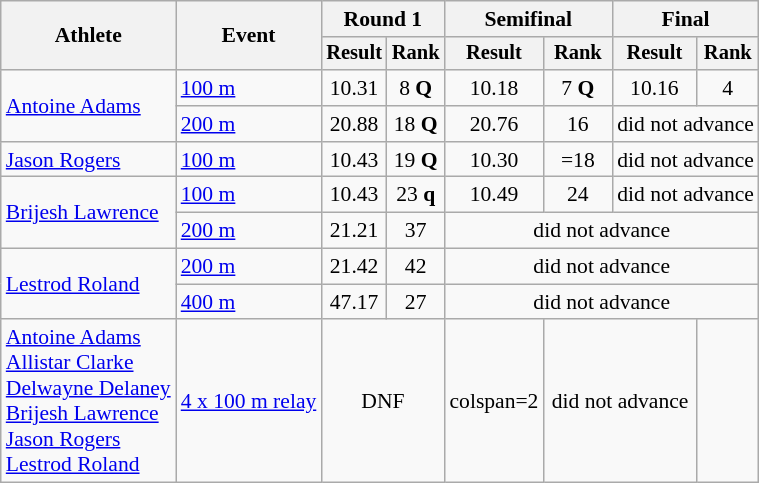<table class=wikitable style="font-size:90%">
<tr>
<th rowspan="2">Athlete</th>
<th rowspan="2">Event</th>
<th colspan="2">Round 1</th>
<th colspan="2">Semifinal</th>
<th colspan="2">Final</th>
</tr>
<tr style="font-size:95%">
<th>Result</th>
<th>Rank</th>
<th>Result</th>
<th>Rank</th>
<th>Result</th>
<th>Rank</th>
</tr>
<tr align=center>
<td align=left rowspan="2"><a href='#'>Antoine Adams</a></td>
<td align=left><a href='#'>100 m</a></td>
<td>10.31</td>
<td>8 <strong>Q</strong></td>
<td>10.18</td>
<td>7 <strong>Q</strong></td>
<td>10.16</td>
<td>4</td>
</tr>
<tr align=center>
<td align=left><a href='#'>200 m</a></td>
<td>20.88</td>
<td>18 <strong>Q</strong></td>
<td>20.76</td>
<td>16</td>
<td colspan=2>did not advance</td>
</tr>
<tr align=center>
<td align=left><a href='#'>Jason Rogers</a></td>
<td align=left><a href='#'>100 m</a></td>
<td>10.43</td>
<td>19 <strong>Q</strong></td>
<td>10.30</td>
<td>=18</td>
<td colspan=2>did not advance</td>
</tr>
<tr align=center>
<td align=left rowspan=2><a href='#'>Brijesh Lawrence</a></td>
<td align=left><a href='#'>100 m</a></td>
<td>10.43</td>
<td>23 <strong>q</strong></td>
<td>10.49</td>
<td>24</td>
<td colspan=2>did not advance</td>
</tr>
<tr align=center>
<td align=left><a href='#'>200 m</a></td>
<td>21.21</td>
<td>37</td>
<td colspan=4>did not advance</td>
</tr>
<tr align=center>
<td align=left rowspan=2><a href='#'>Lestrod Roland</a></td>
<td align=left><a href='#'>200 m</a></td>
<td>21.42</td>
<td>42</td>
<td colspan=4>did not advance</td>
</tr>
<tr align=center>
<td align=left><a href='#'>400 m</a></td>
<td>47.17</td>
<td>27</td>
<td colspan=4>did not advance</td>
</tr>
<tr align=center>
<td align=left><a href='#'>Antoine Adams</a><br><a href='#'>Allistar Clarke</a><br><a href='#'>Delwayne Delaney</a><br><a href='#'>Brijesh Lawrence</a><br><a href='#'>Jason Rogers</a><br><a href='#'>Lestrod Roland</a></td>
<td align=left><a href='#'>4 x 100 m relay</a></td>
<td colspan=2>DNF</td>
<td>colspan=2 </td>
<td colspan=2>did not advance</td>
</tr>
</table>
